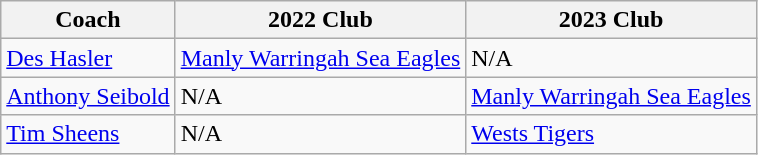<table class="wikitable sortable">
<tr>
<th>Coach</th>
<th>2022 Club</th>
<th>2023 Club</th>
</tr>
<tr>
<td><a href='#'>Des Hasler</a></td>
<td><a href='#'>Manly Warringah Sea Eagles</a></td>
<td>N/A</td>
</tr>
<tr>
<td><a href='#'>Anthony Seibold</a></td>
<td>N/A</td>
<td><a href='#'>Manly Warringah Sea Eagles</a></td>
</tr>
<tr>
<td><a href='#'>Tim Sheens</a></td>
<td>N/A</td>
<td><a href='#'>Wests Tigers</a></td>
</tr>
</table>
